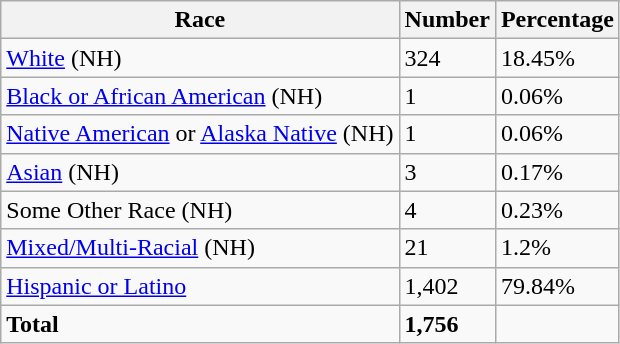<table class="wikitable">
<tr>
<th>Race</th>
<th>Number</th>
<th>Percentage</th>
</tr>
<tr>
<td><a href='#'>White</a> (NH)</td>
<td>324</td>
<td>18.45%</td>
</tr>
<tr>
<td><a href='#'>Black or African American</a> (NH)</td>
<td>1</td>
<td>0.06%</td>
</tr>
<tr>
<td><a href='#'>Native American</a> or <a href='#'>Alaska Native</a> (NH)</td>
<td>1</td>
<td>0.06%</td>
</tr>
<tr>
<td><a href='#'>Asian</a> (NH)</td>
<td>3</td>
<td>0.17%</td>
</tr>
<tr>
<td>Some Other Race (NH)</td>
<td>4</td>
<td>0.23%</td>
</tr>
<tr>
<td><a href='#'>Mixed/Multi-Racial</a> (NH)</td>
<td>21</td>
<td>1.2%</td>
</tr>
<tr>
<td><a href='#'>Hispanic or Latino</a></td>
<td>1,402</td>
<td>79.84%</td>
</tr>
<tr>
<td><strong>Total</strong></td>
<td><strong>1,756</strong></td>
<td></td>
</tr>
</table>
